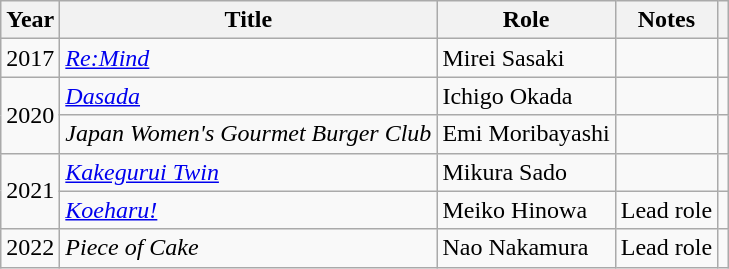<table class="wikitable sortable">
<tr>
<th>Year</th>
<th>Title</th>
<th>Role</th>
<th>Notes</th>
<th class="unsortable"></th>
</tr>
<tr>
<td>2017</td>
<td><em><a href='#'>Re:Mind</a></em></td>
<td>Mirei Sasaki</td>
<td></td>
<td></td>
</tr>
<tr>
<td rowspan="2">2020</td>
<td><em><a href='#'>Dasada</a></em></td>
<td>Ichigo Okada</td>
<td></td>
<td></td>
</tr>
<tr>
<td><em>Japan Women's Gourmet Burger Club</em></td>
<td>Emi Moribayashi</td>
<td></td>
<td></td>
</tr>
<tr>
<td rowspan="2">2021</td>
<td><em><a href='#'>Kakegurui Twin</a></em></td>
<td>Mikura Sado</td>
<td></td>
<td></td>
</tr>
<tr>
<td><em><a href='#'>Koeharu!</a></em></td>
<td>Meiko Hinowa</td>
<td>Lead role</td>
<td></td>
</tr>
<tr>
<td>2022</td>
<td><em>Piece of Cake</em></td>
<td>Nao Nakamura</td>
<td>Lead role</td>
<td></td>
</tr>
</table>
